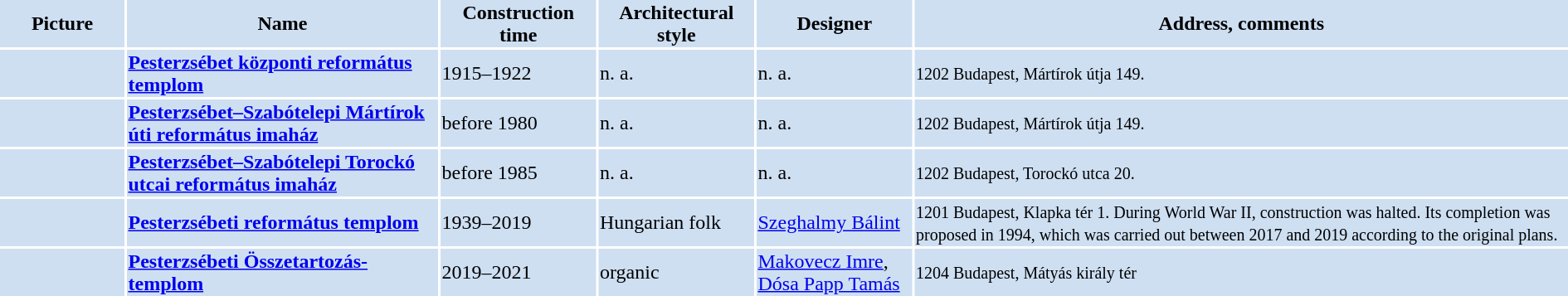<table width="100%">
<tr>
<th bgcolor="#CEDFF2" width="8%">Picture</th>
<th bgcolor="#CEDFF2" width="20%">Name</th>
<th bgcolor="#CEDFF2" width="10%">Construction time</th>
<th bgcolor="#CEDFF2" width="10%">Architectural style</th>
<th bgcolor="#CEDFF2" width="10%">Designer</th>
<th bgcolor="#CEDFF2" width="42%">Address, comments</th>
</tr>
<tr>
<td bgcolor="#CEDFF2"></td>
<td bgcolor="#CEDFF2"><strong><a href='#'>Pesterzsébet központi református templom</a></strong></td>
<td bgcolor="#CEDFF2">1915–1922</td>
<td bgcolor="#CEDFF2">n. a.</td>
<td bgcolor="#CEDFF2">n. a.</td>
<td bgcolor="#CEDFF2"><small>1202 Budapest, Mártírok útja 149. </small></td>
</tr>
<tr>
<td bgcolor="#CEDFF2"></td>
<td bgcolor="#CEDFF2"><strong><a href='#'>Pesterzsébet–Szabótelepi Mártírok úti református imaház</a></strong></td>
<td bgcolor="#CEDFF2">before 1980</td>
<td bgcolor="#CEDFF2">n. a.</td>
<td bgcolor="#CEDFF2">n. a.</td>
<td bgcolor="#CEDFF2"><small>1202 Budapest, Mártírok útja 149. </small></td>
</tr>
<tr>
<td bgcolor="#CEDFF2"></td>
<td bgcolor="#CEDFF2"><strong><a href='#'>Pesterzsébet–Szabótelepi Torockó utcai református imaház</a></strong></td>
<td bgcolor="#CEDFF2">before 1985</td>
<td bgcolor="#CEDFF2">n. a.</td>
<td bgcolor="#CEDFF2">n. a.</td>
<td bgcolor="#CEDFF2"><small>1202 Budapest, Torockó utca 20. </small></td>
</tr>
<tr>
<td bgcolor="#CEDFF2"></td>
<td bgcolor="#CEDFF2"><strong><a href='#'>Pesterzsébeti református templom</a></strong></td>
<td bgcolor="#CEDFF2">1939–2019</td>
<td bgcolor="#CEDFF2">Hungarian folk</td>
<td bgcolor="#CEDFF2"><a href='#'>Szeghalmy Bálint</a></td>
<td bgcolor="#CEDFF2"><small>1201 Budapest, Klapka tér 1. During World War II, construction was halted. Its completion was proposed in 1994, which was carried out between 2017 and 2019 according to the original plans.</small></td>
</tr>
<tr>
<td bgcolor="#CEDFF2"></td>
<td bgcolor="#CEDFF2"><strong><a href='#'>Pesterzsébeti Összetartozás-templom</a></strong></td>
<td bgcolor="#CEDFF2">2019–2021</td>
<td bgcolor="#CEDFF2">organic</td>
<td bgcolor="#CEDFF2"><a href='#'>Makovecz Imre</a>, <a href='#'>Dósa Papp Tamás</a></td>
<td bgcolor="#CEDFF2"><small>1204 Budapest, Mátyás király tér</small></td>
</tr>
</table>
